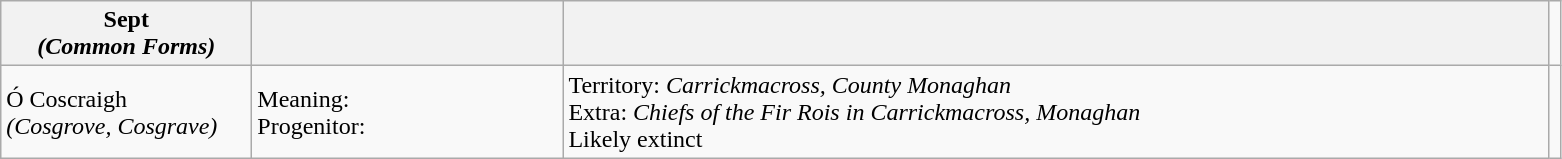<table class="wikitable">
<tr>
<th width="160"><strong>Sept</strong><br><strong><em>(Common Forms)</em></strong></th>
<th width="200"></th>
<th width="650"></th>
</tr>
<tr>
<td>Ó Coscraigh<br><em>(Cosgrove, Cosgrave)</em></td>
<td>Meaning:<br>Progenitor:</td>
<td>Territory: <em>Carrickmacross, County Monaghan</em><br>Extra: <em>Chiefs of the Fir Rois in Carrickmacross, Monaghan</em><br>Likely extinct</td>
<td></td>
</tr>
</table>
